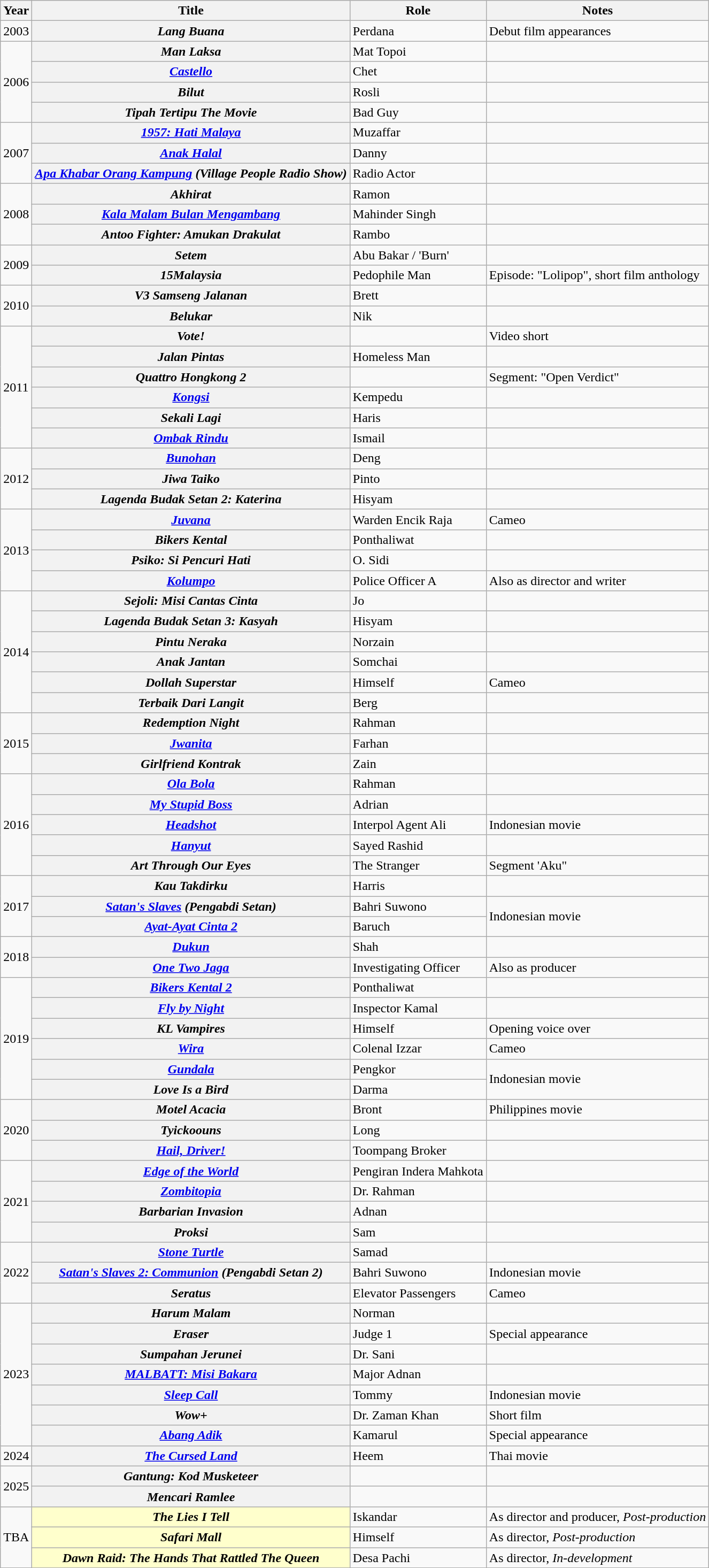<table class="wikitable">
<tr>
<th>Year</th>
<th>Title</th>
<th>Role</th>
<th>Notes</th>
</tr>
<tr>
<td>2003</td>
<th><em>Lang Buana</em></th>
<td>Perdana</td>
<td>Debut film appearances</td>
</tr>
<tr>
<td rowspan="4">2006</td>
<th><em>Man Laksa</em></th>
<td>Mat Topoi</td>
<td></td>
</tr>
<tr>
<th><em><a href='#'>Castello</a></em></th>
<td>Chet</td>
<td></td>
</tr>
<tr>
<th><em>Bilut</em></th>
<td>Rosli</td>
<td></td>
</tr>
<tr>
<th><em>Tipah Tertipu The Movie</em></th>
<td>Bad Guy</td>
<td></td>
</tr>
<tr>
<td rowspan="3">2007</td>
<th><em><a href='#'>1957: Hati Malaya</a></em></th>
<td>Muzaffar</td>
<td></td>
</tr>
<tr>
<th><em><a href='#'>Anak Halal</a></em></th>
<td>Danny</td>
<td></td>
</tr>
<tr>
<th><em><a href='#'>Apa Khabar Orang Kampung</a> (Village People Radio Show)</em></th>
<td>Radio Actor</td>
<td></td>
</tr>
<tr>
<td rowspan="3">2008</td>
<th><em>Akhirat</em></th>
<td>Ramon</td>
<td></td>
</tr>
<tr>
<th><em><a href='#'>Kala Malam Bulan Mengambang</a></em></th>
<td>Mahinder Singh</td>
<td></td>
</tr>
<tr>
<th><em>Antoo Fighter: Amukan Drakulat</em></th>
<td>Rambo</td>
<td></td>
</tr>
<tr>
<td rowspan="2">2009</td>
<th><em>Setem</em></th>
<td>Abu Bakar / 'Burn'</td>
<td></td>
</tr>
<tr>
<th><em>15Malaysia</em></th>
<td>Pedophile Man</td>
<td>Episode: "Lolipop", short film anthology</td>
</tr>
<tr>
<td rowspan="2">2010</td>
<th><em>V3 Samseng Jalanan</em></th>
<td>Brett</td>
<td></td>
</tr>
<tr>
<th><em>Belukar</em></th>
<td>Nik</td>
<td></td>
</tr>
<tr>
<td rowspan="6">2011</td>
<th><em>Vote!</em></th>
<td></td>
<td>Video short</td>
</tr>
<tr>
<th><em>Jalan Pintas</em></th>
<td>Homeless Man</td>
<td></td>
</tr>
<tr>
<th><em>Quattro Hongkong 2</em></th>
<td></td>
<td>Segment: "Open Verdict" </td>
</tr>
<tr>
<th><em><a href='#'>Kongsi</a></em></th>
<td>Kempedu</td>
<td></td>
</tr>
<tr>
<th><em>Sekali Lagi</em></th>
<td>Haris</td>
<td></td>
</tr>
<tr>
<th><em><a href='#'>Ombak Rindu</a></em></th>
<td>Ismail</td>
<td></td>
</tr>
<tr>
<td rowspan="3">2012</td>
<th><em><a href='#'>Bunohan</a></em></th>
<td>Deng</td>
<td></td>
</tr>
<tr>
<th><em>Jiwa Taiko</em></th>
<td>Pinto</td>
<td></td>
</tr>
<tr>
<th><em>Lagenda Budak Setan 2: Katerina</em></th>
<td>Hisyam</td>
<td></td>
</tr>
<tr>
<td rowspan="4">2013</td>
<th><em><a href='#'>Juvana</a></em></th>
<td>Warden Encik Raja</td>
<td>Cameo</td>
</tr>
<tr>
<th><em>Bikers Kental</em></th>
<td>Ponthaliwat</td>
<td></td>
</tr>
<tr>
<th><em>Psiko: Si Pencuri Hati</em></th>
<td>O. Sidi</td>
<td></td>
</tr>
<tr>
<th><em><a href='#'>Kolumpo</a></em></th>
<td>Police Officer A</td>
<td>Also as director and writer</td>
</tr>
<tr>
<td rowspan="6">2014</td>
<th><em>Sejoli: Misi Cantas Cinta</em></th>
<td>Jo</td>
<td></td>
</tr>
<tr>
<th><em>Lagenda Budak Setan 3: Kasyah</em></th>
<td>Hisyam</td>
<td></td>
</tr>
<tr>
<th><em>Pintu Neraka</em></th>
<td>Norzain</td>
<td></td>
</tr>
<tr>
<th><em>Anak Jantan</em></th>
<td>Somchai</td>
<td></td>
</tr>
<tr>
<th><em>Dollah Superstar</em></th>
<td>Himself</td>
<td>Cameo</td>
</tr>
<tr>
<th><em>Terbaik Dari Langit</em></th>
<td>Berg</td>
<td></td>
</tr>
<tr>
<td rowspan="3">2015</td>
<th><em>Redemption Night</em></th>
<td>Rahman</td>
<td></td>
</tr>
<tr>
<th><em><a href='#'>Jwanita</a></em></th>
<td>Farhan</td>
<td></td>
</tr>
<tr>
<th><em>Girlfriend Kontrak</em></th>
<td>Zain</td>
<td></td>
</tr>
<tr>
<td rowspan="5">2016</td>
<th><em><a href='#'>Ola Bola</a></em></th>
<td>Rahman</td>
<td></td>
</tr>
<tr>
<th><em><a href='#'>My Stupid Boss</a></em></th>
<td>Adrian</td>
<td></td>
</tr>
<tr>
<th><em><a href='#'>Headshot</a></em></th>
<td>Interpol Agent Ali</td>
<td>Indonesian movie</td>
</tr>
<tr>
<th><em><a href='#'>Hanyut</a></em></th>
<td>Sayed Rashid</td>
<td></td>
</tr>
<tr>
<th><em>Art Through Our Eyes</em></th>
<td>The Stranger</td>
<td>Segment 'Aku"</td>
</tr>
<tr>
<td rowspan="3">2017</td>
<th><em>Kau Takdirku</em></th>
<td>Harris</td>
<td></td>
</tr>
<tr>
<th><em><a href='#'>Satan's Slaves</a> (Pengabdi Setan)</em></th>
<td>Bahri Suwono</td>
<td rowspan="2">Indonesian movie</td>
</tr>
<tr>
<th><em><a href='#'>Ayat-Ayat Cinta 2</a></em></th>
<td>Baruch</td>
</tr>
<tr>
<td rowspan="2">2018</td>
<th><em><a href='#'>Dukun</a></em></th>
<td>Shah</td>
<td></td>
</tr>
<tr>
<th><em><a href='#'>One Two Jaga</a></em></th>
<td>Investigating Officer</td>
<td>Also as producer</td>
</tr>
<tr>
<td rowspan="6">2019</td>
<th><em><a href='#'>Bikers Kental 2</a></em></th>
<td>Ponthaliwat</td>
<td></td>
</tr>
<tr>
<th><em><a href='#'>Fly by Night</a></em></th>
<td>Inspector Kamal</td>
<td></td>
</tr>
<tr>
<th><em>KL Vampires</em></th>
<td>Himself</td>
<td>Opening voice over</td>
</tr>
<tr>
<th><em><a href='#'>Wira</a></em></th>
<td>Colenal Izzar</td>
<td>Cameo</td>
</tr>
<tr>
<th><em><a href='#'>Gundala</a></em></th>
<td>Pengkor</td>
<td rowspan="2">Indonesian movie</td>
</tr>
<tr>
<th><em>Love Is a Bird</em></th>
<td>Darma</td>
</tr>
<tr>
<td rowspan="3">2020</td>
<th><em>Motel Acacia</em></th>
<td>Bront</td>
<td>Philippines movie</td>
</tr>
<tr>
<th><em>Tyickoouns</em></th>
<td>Long</td>
<td></td>
</tr>
<tr>
<th><em><a href='#'>Hail, Driver!</a></em></th>
<td>Toompang Broker</td>
<td></td>
</tr>
<tr>
<td rowspan="4">2021</td>
<th><em><a href='#'>Edge of the World</a></em></th>
<td>Pengiran Indera Mahkota</td>
<td></td>
</tr>
<tr>
<th><em><a href='#'>Zombitopia</a></em></th>
<td>Dr. Rahman</td>
<td></td>
</tr>
<tr>
<th><em>Barbarian Invasion</em></th>
<td>Adnan</td>
<td></td>
</tr>
<tr>
<th><em>Proksi</em></th>
<td>Sam</td>
<td></td>
</tr>
<tr>
<td rowspan="3">2022</td>
<th><em><a href='#'>Stone Turtle</a></em></th>
<td>Samad</td>
<td></td>
</tr>
<tr>
<th><em><a href='#'>Satan's Slaves 2: Communion</a> (Pengabdi Setan 2)</em></th>
<td>Bahri Suwono</td>
<td>Indonesian movie</td>
</tr>
<tr>
<th><em>Seratus</em></th>
<td>Elevator Passengers</td>
<td>Cameo</td>
</tr>
<tr>
<td rowspan="7">2023</td>
<th><em>Harum Malam</em></th>
<td>Norman</td>
<td></td>
</tr>
<tr>
<th><em>Eraser</em></th>
<td>Judge 1</td>
<td>Special appearance</td>
</tr>
<tr>
<th><em>Sumpahan Jerunei</em></th>
<td>Dr. Sani</td>
<td></td>
</tr>
<tr>
<th><em><a href='#'>MALBATT: Misi Bakara</a></em></th>
<td>Major Adnan</td>
<td></td>
</tr>
<tr>
<th><em><a href='#'>Sleep Call</a></em></th>
<td>Tommy</td>
<td>Indonesian movie</td>
</tr>
<tr>
<th><em>Wow+</em></th>
<td>Dr. Zaman Khan</td>
<td>Short film</td>
</tr>
<tr>
<th><em><a href='#'>Abang Adik</a></em></th>
<td>Kamarul</td>
<td>Special appearance</td>
</tr>
<tr>
<td>2024</td>
<th><em><a href='#'>The Cursed Land</a></em></th>
<td>Heem</td>
<td>Thai movie</td>
</tr>
<tr>
<td rowspan="2">2025</td>
<th><em>Gantung: Kod Musketeer</em></th>
<td></td>
<td></td>
</tr>
<tr>
<th><em>Mencari Ramlee</em></th>
<td></td>
<td></td>
</tr>
<tr>
<td rowspan="3">TBA</td>
<th style="background:#FFFFCC"><em>The Lies I Tell</em></th>
<td>Iskandar</td>
<td>As director and producer, <em>Post-production</em></td>
</tr>
<tr>
<th style="background:#FFFFCC;"><em>Safari Mall</em></th>
<td>Himself</td>
<td>As director, <em>Post-production</em></td>
</tr>
<tr>
<th style="background:#FFFFCC;"><em>Dawn Raid: The Hands That Rattled The Queen</em></th>
<td>Desa Pachi</td>
<td>As director, <em>In-development</em></td>
</tr>
<tr>
</tr>
</table>
